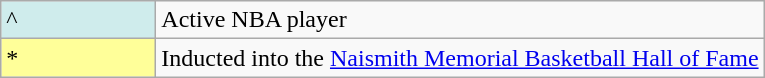<table class="wikitable">
<tr>
<td style="background-color:#CFECEC; width:6em">^</td>
<td>Active NBA player</td>
</tr>
<tr>
<td style="background-color:#FFFF99; width:6em">*</td>
<td>Inducted into the <a href='#'>Naismith Memorial Basketball Hall of Fame</a></td>
</tr>
</table>
